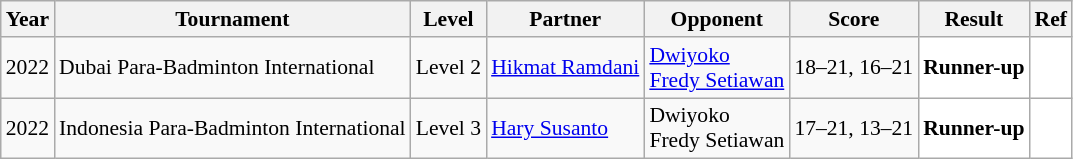<table class="sortable wikitable" style="font-size: 90%;">
<tr>
<th>Year</th>
<th>Tournament</th>
<th>Level</th>
<th>Partner</th>
<th>Opponent</th>
<th>Score</th>
<th>Result</th>
<th>Ref</th>
</tr>
<tr>
<td align="center">2022</td>
<td align="left">Dubai Para-Badminton International</td>
<td align="left">Level 2</td>
<td align="left"> <a href='#'>Hikmat Ramdani</a></td>
<td align="left"> <a href='#'>Dwiyoko</a><br> <a href='#'>Fredy Setiawan</a></td>
<td align="left">18–21, 16–21</td>
<td style="text-align:left; background:white"> <strong>Runner-up</strong></td>
<td style="text-align:center; background:white"></td>
</tr>
<tr>
<td align="center">2022</td>
<td align="left">Indonesia Para-Badminton International</td>
<td align="left">Level 3</td>
<td align="left"> <a href='#'>Hary Susanto</a></td>
<td align="left"> Dwiyoko<br> Fredy Setiawan</td>
<td align="left">17–21, 13–21</td>
<td style="text-align:left; background:white"> <strong>Runner-up</strong></td>
<td style="text-align:center; background:white"></td>
</tr>
</table>
